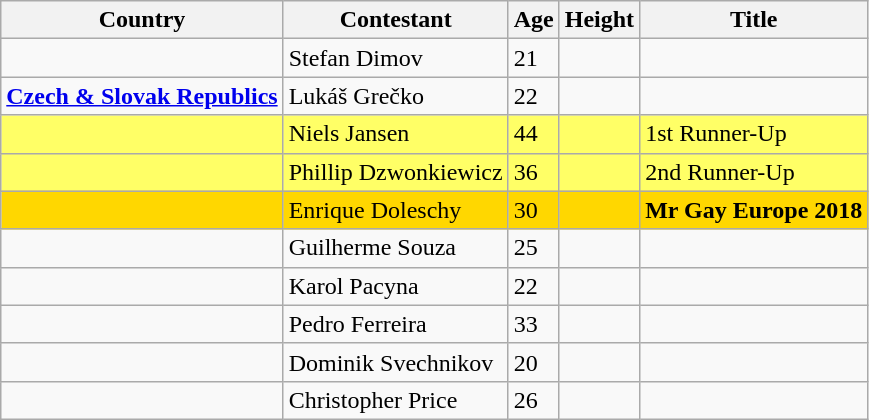<table class="sortable wikitable">
<tr>
<th>Country</th>
<th>Contestant</th>
<th>Age</th>
<th>Height</th>
<th>Title</th>
</tr>
<tr>
<td><strong></strong></td>
<td>Stefan Dimov</td>
<td>21</td>
<td></td>
<td></td>
</tr>
<tr>
<td><strong> <a href='#'>Czech & Slovak Republics</a></strong></td>
<td>Lukáš Grečko</td>
<td>22</td>
<td></td>
<td></td>
</tr>
<tr style="background:#FFFF66">
<td><strong></strong></td>
<td>Niels Jansen</td>
<td>44</td>
<td></td>
<td>1st Runner-Up</td>
</tr>
<tr style="background:#FFFF66">
<td><strong></strong></td>
<td>Phillip Dzwonkiewicz</td>
<td>36</td>
<td></td>
<td>2nd Runner-Up</td>
</tr>
<tr style="background:gold">
<td><strong></strong></td>
<td>Enrique Doleschy</td>
<td>30</td>
<td></td>
<td><strong>Mr Gay Europe 2018</strong></td>
</tr>
<tr>
<td><strong></strong></td>
<td>Guilherme Souza</td>
<td>25</td>
<td></td>
<td></td>
</tr>
<tr>
<td><strong></strong></td>
<td>Karol Pacyna</td>
<td>22</td>
<td></td>
<td></td>
</tr>
<tr>
<td><strong></strong></td>
<td>Pedro Ferreira</td>
<td>33</td>
<td></td>
<td></td>
</tr>
<tr>
<td><strong></strong></td>
<td>Dominik Svechnikov</td>
<td>20</td>
<td></td>
<td></td>
</tr>
<tr>
<td><strong></strong></td>
<td>Christopher Price</td>
<td>26</td>
<td></td>
<td></td>
</tr>
</table>
